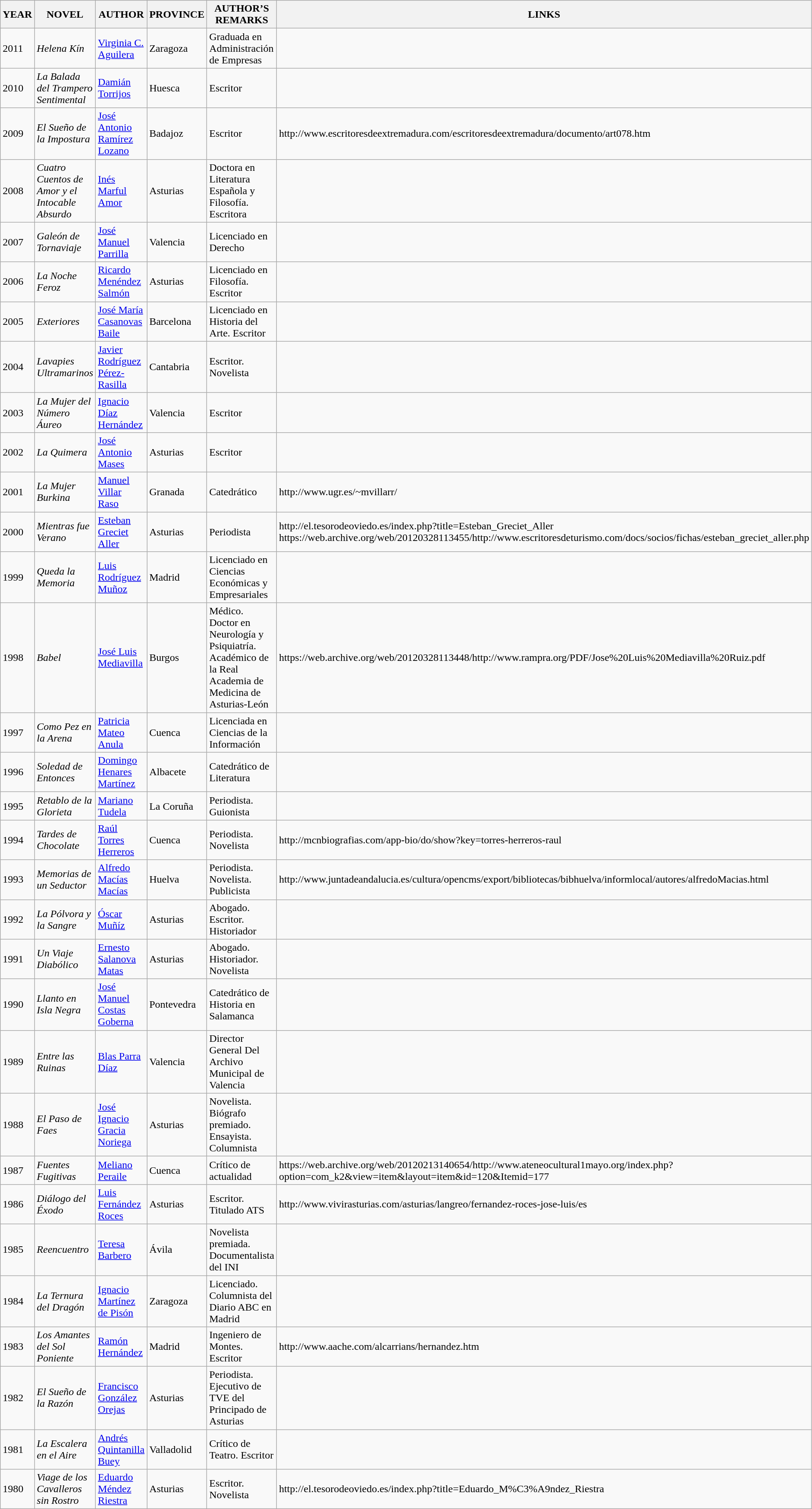<table class="wikitable">
<tr>
<th><strong>YEAR</strong></th>
<th><strong>NOVEL</strong></th>
<th><strong>AUTHOR</strong></th>
<th><strong>PROVINCE</strong></th>
<th><strong>AUTHOR’S REMARKS</strong></th>
<th><strong>LINKS</strong></th>
</tr>
<tr>
<td>2011</td>
<td><em>Helena Kín</em></td>
<td><a href='#'>Virginia C. Aguilera</a></td>
<td>Zaragoza</td>
<td>Graduada en Administración de Empresas</td>
<td></td>
</tr>
<tr>
<td>2010</td>
<td><em>La Balada del Trampero Sentimental</em></td>
<td><a href='#'>Damián Torrijos</a></td>
<td>Huesca</td>
<td>Escritor</td>
<td></td>
</tr>
<tr>
<td>2009</td>
<td><em>El Sueño de la Impostura</em></td>
<td><a href='#'>José Antonio Ramírez Lozano</a></td>
<td>Badajoz</td>
<td>Escritor</td>
<td>http://www.escritoresdeextremadura.com/escritoresdeextremadura/documento/art078.htm</td>
</tr>
<tr>
<td>2008</td>
<td><em>Cuatro Cuentos de Amor y el Intocable Absurdo</em></td>
<td><a href='#'>Inés Marful Amor</a></td>
<td>Asturias</td>
<td>Doctora en Literatura Española y Filosofía. Escritora</td>
<td></td>
</tr>
<tr>
<td>2007</td>
<td><em>Galeón de Tornaviaje</em></td>
<td><a href='#'>José Manuel Parrilla</a></td>
<td>Valencia</td>
<td>Licenciado en Derecho</td>
<td></td>
</tr>
<tr>
<td>2006</td>
<td><em>La Noche Feroz</em></td>
<td><a href='#'>Ricardo Menéndez Salmón</a></td>
<td>Asturias</td>
<td>Licenciado en Filosofía. Escritor</td>
<td></td>
</tr>
<tr>
<td>2005</td>
<td><em>Exteriores</em></td>
<td><a href='#'>José María Casanovas Baile</a></td>
<td>Barcelona</td>
<td>Licenciado en Historia del Arte. Escritor</td>
<td></td>
</tr>
<tr>
<td>2004</td>
<td><em>Lavapies Ultramarinos</em></td>
<td><a href='#'>Javier Rodríguez Pérez-Rasilla</a></td>
<td>Cantabria</td>
<td>Escritor. Novelista</td>
<td></td>
</tr>
<tr>
<td>2003</td>
<td><em>La Mujer del Número Áureo</em></td>
<td><a href='#'>Ignacio Díaz Hernández</a></td>
<td>Valencia</td>
<td>Escritor</td>
<td></td>
</tr>
<tr>
<td>2002</td>
<td><em>La Quimera</em></td>
<td><a href='#'>José Antonio Mases</a></td>
<td>Asturias</td>
<td>Escritor</td>
<td></td>
</tr>
<tr>
<td>2001</td>
<td><em>La Mujer Burkina</em></td>
<td><a href='#'>Manuel Villar Raso</a></td>
<td>Granada</td>
<td>Catedrático</td>
<td>http://www.ugr.es/~mvillarr/</td>
</tr>
<tr>
<td>2000</td>
<td><em>Mientras fue Verano</em></td>
<td><a href='#'>Esteban Greciet Aller</a></td>
<td>Asturias</td>
<td>Periodista</td>
<td>http://el.tesorodeoviedo.es/index.php?title=Esteban_Greciet_Aller  https://web.archive.org/web/20120328113455/http://www.escritoresdeturismo.com/docs/socios/fichas/esteban_greciet_aller.php</td>
</tr>
<tr>
<td>1999</td>
<td><em>Queda la Memoria</em></td>
<td><a href='#'>Luis Rodríguez Muñoz</a></td>
<td>Madrid</td>
<td>Licenciado en Ciencias Económicas y Empresariales</td>
<td></td>
</tr>
<tr>
<td>1998</td>
<td><em>Babel</em></td>
<td><a href='#'>José Luis Mediavilla</a></td>
<td>Burgos</td>
<td>Médico. Doctor en Neurología y Psiquiatría. Académico de la Real Academia de Medicina de Asturias-León</td>
<td>https://web.archive.org/web/20120328113448/http://www.rampra.org/PDF/Jose%20Luis%20Mediavilla%20Ruiz.pdf</td>
</tr>
<tr>
<td>1997</td>
<td><em>Como Pez en la Arena</em></td>
<td><a href='#'>Patricia Mateo Anula</a></td>
<td>Cuenca</td>
<td>Licenciada en Ciencias de la Información</td>
<td></td>
</tr>
<tr>
<td>1996</td>
<td><em>Soledad de Entonces</em></td>
<td><a href='#'>Domingo Henares Martínez</a></td>
<td>Albacete</td>
<td>Catedrático de Literatura</td>
<td></td>
</tr>
<tr>
<td>1995</td>
<td><em>Retablo de la Glorieta</em></td>
<td><a href='#'>Mariano Tudela</a></td>
<td>La Coruña</td>
<td>Periodista. Guionista</td>
<td></td>
</tr>
<tr>
<td>1994</td>
<td><em>Tardes de Chocolate</em></td>
<td><a href='#'>Raúl Torres Herreros</a></td>
<td>Cuenca</td>
<td>Periodista. Novelista</td>
<td>http://mcnbiografias.com/app-bio/do/show?key=torres-herreros-raul</td>
</tr>
<tr>
<td>1993</td>
<td><em>Memorias de un Seductor</em></td>
<td><a href='#'>Alfredo Macías Macías</a></td>
<td>Huelva</td>
<td>Periodista. Novelista. Publicista</td>
<td>http://www.juntadeandalucia.es/cultura/opencms/export/bibliotecas/bibhuelva/informlocal/autores/alfredoMacias.html</td>
</tr>
<tr>
<td>1992</td>
<td><em>La Pólvora y la Sangre</em></td>
<td><a href='#'>Óscar Muñíz</a></td>
<td>Asturias</td>
<td>Abogado. Escritor. Historiador</td>
<td></td>
</tr>
<tr>
<td>1991</td>
<td><em>Un Viaje Diabólico</em></td>
<td><a href='#'>Ernesto Salanova Matas</a></td>
<td>Asturias</td>
<td>Abogado. Historiador. Novelista</td>
<td></td>
</tr>
<tr>
<td>1990</td>
<td><em>Llanto en Isla Negra</em></td>
<td><a href='#'>José Manuel Costas Goberna</a></td>
<td>Pontevedra</td>
<td>Catedrático de Historia en Salamanca</td>
<td></td>
</tr>
<tr>
<td>1989</td>
<td><em>Entre las Ruinas</em></td>
<td><a href='#'>Blas Parra Díaz</a></td>
<td>Valencia</td>
<td>Director General Del Archivo Municipal de Valencia</td>
<td></td>
</tr>
<tr>
<td>1988</td>
<td><em>El Paso de Faes</em></td>
<td><a href='#'>José Ignacio Gracia Noriega</a></td>
<td>Asturias</td>
<td>Novelista. Biógrafo premiado. Ensayista. Columnista</td>
<td></td>
</tr>
<tr>
<td>1987</td>
<td><em>Fuentes Fugitivas</em></td>
<td><a href='#'>Meliano Peraile</a></td>
<td>Cuenca</td>
<td>Crítico de actualidad</td>
<td>https://web.archive.org/web/20120213140654/http://www.ateneocultural1mayo.org/index.php?option=com_k2&view=item&layout=item&id=120&Itemid=177</td>
</tr>
<tr>
<td>1986</td>
<td><em>Diálogo del Éxodo</em></td>
<td><a href='#'>Luis Fernández Roces</a></td>
<td>Asturias</td>
<td>Escritor. Titulado ATS</td>
<td>http://www.vivirasturias.com/asturias/langreo/fernandez-roces-jose-luis/es</td>
</tr>
<tr>
<td>1985</td>
<td><em>Reencuentro</em></td>
<td><a href='#'>Teresa Barbero</a></td>
<td>Ávila</td>
<td>Novelista premiada. Documentalista del INI</td>
<td></td>
</tr>
<tr>
<td>1984</td>
<td><em>La Ternura del Dragón</em></td>
<td><a href='#'>Ignacio Martínez de Pisón</a></td>
<td>Zaragoza</td>
<td>Licenciado. Columnista del Diario ABC en Madrid</td>
<td></td>
</tr>
<tr>
<td>1983</td>
<td><em>Los Amantes del Sol Poniente</em></td>
<td><a href='#'>Ramón Hernández</a></td>
<td>Madrid</td>
<td>Ingeniero de Montes. Escritor</td>
<td>http://www.aache.com/alcarrians/hernandez.htm</td>
</tr>
<tr>
<td>1982</td>
<td><em>El Sueño de la Razón</em></td>
<td><a href='#'>Francisco González Orejas</a></td>
<td>Asturias</td>
<td>Periodista. Ejecutivo de TVE del Principado de Asturias</td>
<td></td>
</tr>
<tr>
<td>1981</td>
<td><em>La Escalera en el Aire</em></td>
<td><a href='#'>Andrés Quintanilla Buey</a></td>
<td>Valladolid</td>
<td>Crítico de Teatro. Escritor</td>
<td></td>
</tr>
<tr>
<td>1980</td>
<td><em>Viage de los Cavalleros sin Rostro</em></td>
<td><a href='#'>Eduardo Méndez Riestra</a></td>
<td>Asturias</td>
<td>Escritor. Novelista</td>
<td>http://el.tesorodeoviedo.es/index.php?title=Eduardo_M%C3%A9ndez_Riestra</td>
</tr>
</table>
